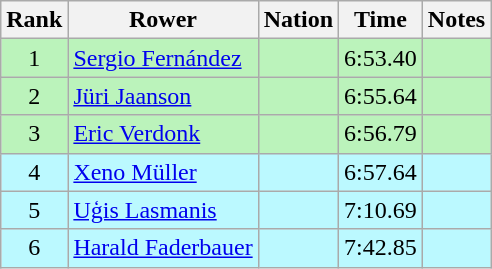<table class="wikitable sortable" style="text-align:center">
<tr>
<th>Rank</th>
<th>Rower</th>
<th>Nation</th>
<th>Time</th>
<th>Notes</th>
</tr>
<tr style="background:#bbf3bb;">
<td>1</td>
<td align=left><a href='#'>Sergio Fernández</a></td>
<td align=left></td>
<td>6:53.40</td>
<td></td>
</tr>
<tr style="background:#bbf3bb;">
<td>2</td>
<td align=left><a href='#'>Jüri Jaanson</a></td>
<td align=left></td>
<td>6:55.64</td>
<td></td>
</tr>
<tr style="background:#bbf3bb;">
<td>3</td>
<td align=left><a href='#'>Eric Verdonk</a></td>
<td align=left></td>
<td>6:56.79</td>
<td></td>
</tr>
<tr bgcolor=bbf9ff>
<td>4</td>
<td align=left><a href='#'>Xeno Müller</a></td>
<td align=left></td>
<td>6:57.64</td>
<td></td>
</tr>
<tr bgcolor=bbf9ff>
<td>5</td>
<td align=left><a href='#'>Uģis Lasmanis</a></td>
<td align=left></td>
<td>7:10.69</td>
<td></td>
</tr>
<tr bgcolor=bbf9ff>
<td>6</td>
<td align=left><a href='#'>Harald Faderbauer</a></td>
<td align=left></td>
<td>7:42.85</td>
<td></td>
</tr>
</table>
